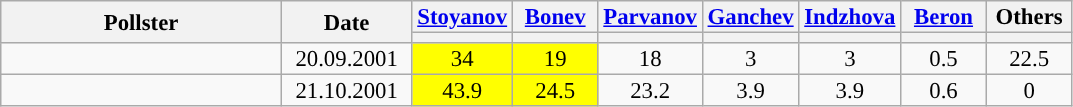<table class="wikitable" style="text-align:center;font-size:95%;line-height:14px;">
<tr>
<th rowspan=2 width=180px>Pollster</th>
<th rowspan=2 width=80px>Date</th>
<th width=50px><a href='#'>Stoyanov</a></th>
<th width=50px><a href='#'>Bonev</a></th>
<th width=50px><a href='#'>Parvanov</a></th>
<th width=50px><a href='#'>Ganchev</a></th>
<th width=50px><a href='#'>Indzhova</a></th>
<th width=50px><a href='#'>Beron</a></th>
<th width=50px>Others</th>
</tr>
<tr>
<th style="background:"></th>
<th style="background:"></th>
<th style="background:"></th>
<th style="background:"></th>
<th style="background:"></th>
<th style="background:"></th>
<th style="background:;"></th>
</tr>
<tr>
<td></td>
<td>20.09.2001</td>
<td bgcolor=#FFFF00>34</td>
<td bgcolor=#FFFF00>19</td>
<td>18</td>
<td>3</td>
<td>3</td>
<td>0.5</td>
<td>22.5</td>
</tr>
<tr>
<td></td>
<td>21.10.2001</td>
<td bgcolor=#FFFF00>43.9</td>
<td bgcolor=#FFFF00>24.5</td>
<td>23.2</td>
<td>3.9</td>
<td>3.9</td>
<td>0.6</td>
<td>0</td>
</tr>
</table>
